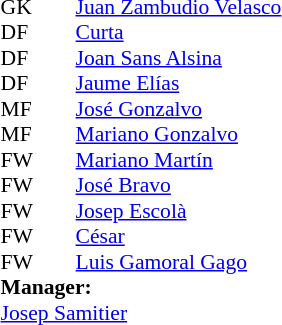<table style="font-size:90%; margin:0.2em auto;" cellspacing="0" cellpadding="0">
<tr>
<th width="25"></th>
<th width="25"></th>
</tr>
<tr>
<td>GK</td>
<td><strong> </strong></td>
<td> <a href='#'>Juan Zambudio Velasco</a></td>
</tr>
<tr>
<td>DF</td>
<td><strong> </strong></td>
<td> <a href='#'>Curta</a></td>
</tr>
<tr>
<td>DF</td>
<td><strong> </strong></td>
<td> <a href='#'>Joan Sans Alsina</a></td>
</tr>
<tr>
<td>DF</td>
<td><strong> </strong></td>
<td> <a href='#'>Jaume Elías</a></td>
</tr>
<tr>
<td>MF</td>
<td><strong> </strong></td>
<td> <a href='#'>José Gonzalvo</a></td>
</tr>
<tr>
<td>MF</td>
<td><strong> </strong></td>
<td> <a href='#'>Mariano Gonzalvo</a></td>
</tr>
<tr>
<td>FW</td>
<td><strong> </strong></td>
<td> <a href='#'>Mariano Martín</a></td>
</tr>
<tr>
<td>FW</td>
<td><strong> </strong></td>
<td> <a href='#'>José Bravo</a></td>
</tr>
<tr>
<td>FW</td>
<td><strong> </strong></td>
<td> <a href='#'>Josep Escolà</a></td>
</tr>
<tr>
<td>FW</td>
<td><strong> </strong></td>
<td> <a href='#'>César</a></td>
</tr>
<tr>
<td>FW</td>
<td><strong> </strong></td>
<td> <a href='#'>Luis Gamoral Gago</a></td>
</tr>
<tr>
<td colspan=3><strong>Manager:</strong></td>
</tr>
<tr>
<td colspan=4> <a href='#'>Josep Samitier</a></td>
</tr>
</table>
